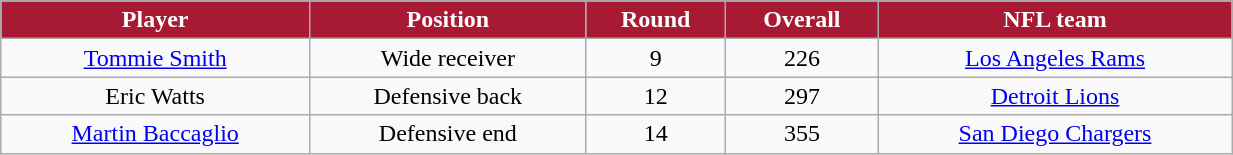<table class="wikitable" width="65%">
<tr align="center" style="background:#A81933;color:#FFFFFF;">
<td><strong>Player</strong></td>
<td><strong>Position</strong></td>
<td><strong>Round</strong></td>
<td><strong>Overall</strong></td>
<td><strong>NFL team</strong></td>
</tr>
<tr align="center" bgcolor="">
<td><a href='#'>Tommie Smith</a></td>
<td>Wide receiver</td>
<td>9</td>
<td>226</td>
<td><a href='#'>Los Angeles Rams</a></td>
</tr>
<tr align="center" bgcolor="">
<td>Eric Watts</td>
<td>Defensive back</td>
<td>12</td>
<td>297</td>
<td><a href='#'>Detroit Lions</a></td>
</tr>
<tr align="center" bgcolor="">
<td><a href='#'>Martin Baccaglio</a></td>
<td>Defensive end</td>
<td>14</td>
<td>355</td>
<td><a href='#'>San Diego Chargers</a></td>
</tr>
</table>
